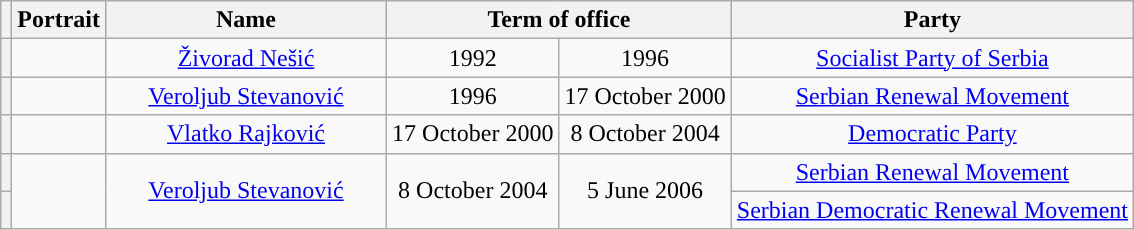<table class="wikitable" style="text-align:center">
<tr>
<th></th>
<th>Portrait</th>
<th width=180>Name<br></th>
<th colspan=2>Term of office</th>
<th>Party</th>
</tr>
<tr>
<th style="background:"></th>
<td></td>
<td><a href='#'>Živorad Nešić</a></td>
<td>1992</td>
<td>1996</td>
<td><a href='#'>Socialist Party of Serbia</a></td>
</tr>
<tr>
<th style="background:"></th>
<td></td>
<td><a href='#'>Veroljub Stevanović</a><br></td>
<td>1996</td>
<td>17 October 2000</td>
<td><a href='#'>Serbian Renewal Movement</a></td>
</tr>
<tr>
<th style="background:"></th>
<td></td>
<td><a href='#'>Vlatko Rajković</a><br></td>
<td>17 October 2000</td>
<td>8 October 2004</td>
<td><a href='#'>Democratic Party</a></td>
</tr>
<tr>
<th style="background:"></th>
<td rowspan=2></td>
<td rowspan=2><a href='#'>Veroljub Stevanović</a><br></td>
<td rowspan=2>8 October 2004</td>
<td rowspan=2>5 June 2006</td>
<td><a href='#'>Serbian Renewal Movement</a><br></td>
</tr>
<tr>
<th style="background:"></th>
<td><a href='#'>Serbian Democratic Renewal Movement</a><br></td>
</tr>
</table>
